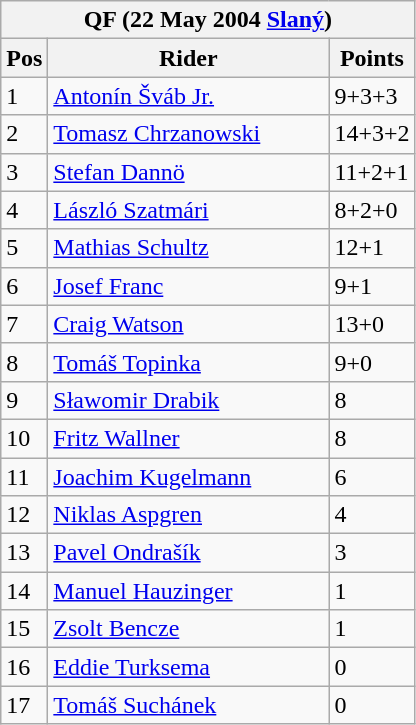<table class="wikitable">
<tr>
<th colspan="6">QF (22 May 2004  <a href='#'>Slaný</a>)</th>
</tr>
<tr>
<th width=20>Pos</th>
<th width=180>Rider</th>
<th width=40>Points</th>
</tr>
<tr>
<td>1</td>
<td style="text-align:left;"> <a href='#'>Antonín Šváb Jr.</a></td>
<td>9+3+3</td>
</tr>
<tr>
<td>2</td>
<td style="text-align:left;"> <a href='#'>Tomasz Chrzanowski</a></td>
<td>14+3+2</td>
</tr>
<tr>
<td>3</td>
<td style="text-align:left;"> <a href='#'>Stefan Dannö</a></td>
<td>11+2+1</td>
</tr>
<tr>
<td>4</td>
<td style="text-align:left;"> <a href='#'>László Szatmári</a></td>
<td>8+2+0</td>
</tr>
<tr>
<td>5</td>
<td style="text-align:left;"> <a href='#'>Mathias Schultz</a></td>
<td>12+1</td>
</tr>
<tr>
<td>6</td>
<td style="text-align:left;"> <a href='#'>Josef Franc</a></td>
<td>9+1</td>
</tr>
<tr>
<td>7</td>
<td style="text-align:left;"> <a href='#'>Craig Watson</a></td>
<td>13+0</td>
</tr>
<tr>
<td>8</td>
<td style="text-align:left;"> <a href='#'>Tomáš Topinka</a></td>
<td>9+0</td>
</tr>
<tr>
<td>9</td>
<td style="text-align:left;"> <a href='#'>Sławomir Drabik</a></td>
<td>8</td>
</tr>
<tr>
<td>10</td>
<td style="text-align:left;"> <a href='#'>Fritz Wallner</a></td>
<td>8</td>
</tr>
<tr>
<td>11</td>
<td style="text-align:left;"> <a href='#'>Joachim Kugelmann</a></td>
<td>6</td>
</tr>
<tr>
<td>12</td>
<td style="text-align:left;"> <a href='#'>Niklas Aspgren</a></td>
<td>4</td>
</tr>
<tr>
<td>13</td>
<td style="text-align:left;"> <a href='#'>Pavel Ondrašík</a></td>
<td>3</td>
</tr>
<tr>
<td>14</td>
<td style="text-align:left;"> <a href='#'>Manuel Hauzinger</a></td>
<td>1</td>
</tr>
<tr>
<td>15</td>
<td style="text-align:left;"> <a href='#'>Zsolt Bencze</a></td>
<td>1</td>
</tr>
<tr>
<td>16</td>
<td style="text-align:left;"> <a href='#'>Eddie Turksema</a></td>
<td>0</td>
</tr>
<tr>
<td>17</td>
<td style="text-align:left;"> <a href='#'>Tomáš Suchánek</a></td>
<td>0</td>
</tr>
</table>
